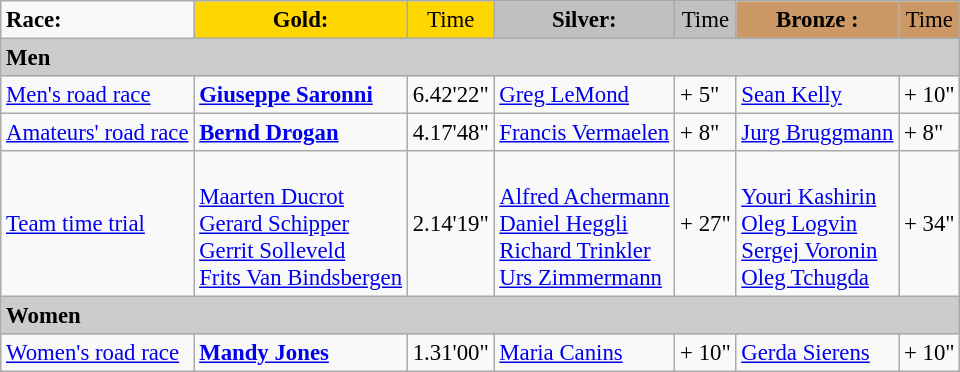<table class="wikitable" style="text-align: left; font-size: 95%; border: gray solid 1px; border-collapse: collapse;">
<tr>
<td><strong>Race:</strong></td>
<td style="text-align:center;background-color:gold;"><strong>Gold:</strong></td>
<td style="text-align:center;background-color:gold;">Time</td>
<td style="text-align:center;background-color:silver;"><strong>Silver:</strong></td>
<td style="text-align:center;background-color:silver;">Time</td>
<td style="text-align:center;background-color:#CC9966;"><strong>Bronze :</strong></td>
<td style="text-align:center;background-color:#CC9966;">Time</td>
</tr>
<tr bgcolor="#cccccc">
<td colspan=7><strong>Men</strong></td>
</tr>
<tr>
<td><a href='#'>Men's road race</a><br></td>
<td><strong><a href='#'>Giuseppe Saronni</a></strong><br><small></small></td>
<td>6.42'22"</td>
<td><a href='#'>Greg LeMond</a><br><small></small></td>
<td>+ 5"</td>
<td><a href='#'>Sean Kelly</a><br><small></small></td>
<td>+ 10"</td>
</tr>
<tr>
<td><a href='#'>Amateurs' road race</a><br></td>
<td><strong><a href='#'>Bernd Drogan</a></strong><br><small></small></td>
<td>4.17'48"</td>
<td><a href='#'>Francis Vermaelen</a><br><small></small></td>
<td>+ 8"</td>
<td><a href='#'>Jurg Bruggmann</a><br><small></small></td>
<td>+ 8"</td>
</tr>
<tr>
<td><a href='#'>Team time trial</a><br></td>
<td> <br> <a href='#'>Maarten Ducrot</a><br> <a href='#'>Gerard Schipper</a><br> <a href='#'>Gerrit Solleveld</a><br> <a href='#'>Frits Van Bindsbergen</a></td>
<td>2.14'19"</td>
<td> <br> <a href='#'>Alfred Achermann</a><br> <a href='#'>Daniel Heggli</a><br> <a href='#'>Richard Trinkler</a><br> <a href='#'>Urs Zimmermann</a></td>
<td>+ 27"</td>
<td> <br> <a href='#'>Youri Kashirin</a><br> <a href='#'>Oleg Logvin</a><br> <a href='#'>Sergej Voronin</a><br> <a href='#'>Oleg Tchugda</a></td>
<td>+ 34"</td>
</tr>
<tr bgcolor="#cccccc">
<td colspan=7><strong>Women</strong></td>
</tr>
<tr>
<td><a href='#'>Women's road race</a><br></td>
<td><strong><a href='#'>Mandy Jones</a></strong><br><small></small></td>
<td>1.31'00"</td>
<td><a href='#'>Maria Canins</a><br><small></small></td>
<td>+ 10"</td>
<td><a href='#'>Gerda Sierens</a><br><small></small></td>
<td>+ 10"</td>
</tr>
</table>
